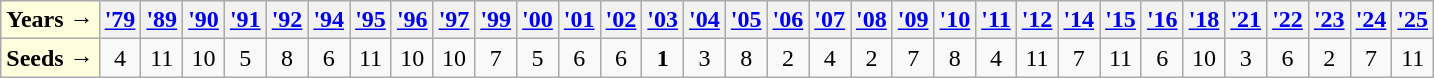<table class="wikitable" style="text-align:center;">
<tr>
<th style="background: #ffffdd;">Years →</th>
<th><a href='#'>'79</a></th>
<th><a href='#'>'89</a></th>
<th><a href='#'>'90</a></th>
<th><a href='#'>'91</a></th>
<th><a href='#'>'92</a></th>
<th><a href='#'>'94</a></th>
<th><a href='#'>'95</a></th>
<th><a href='#'>'96</a></th>
<th><a href='#'>'97</a></th>
<th><a href='#'>'99</a></th>
<th><a href='#'>'00</a></th>
<th><a href='#'>'01</a></th>
<th><a href='#'>'02</a></th>
<th><a href='#'>'03</a></th>
<th><a href='#'>'04</a></th>
<th><a href='#'>'05</a></th>
<th><a href='#'>'06</a></th>
<th><a href='#'>'07</a></th>
<th><a href='#'>'08</a></th>
<th><a href='#'>'09</a></th>
<th><a href='#'>'10</a></th>
<th><a href='#'>'11</a></th>
<th><a href='#'>'12</a></th>
<th><a href='#'>'14</a></th>
<th><a href='#'>'15</a></th>
<th><a href='#'>'16</a></th>
<th><a href='#'>'18</a></th>
<th><a href='#'>'21</a></th>
<th><a href='#'>'22</a></th>
<th><a href='#'>'23</a></th>
<th><a href='#'>'24</a></th>
<th><a href='#'>'25</a></th>
</tr>
<tr>
<td style="background: #ffffdd;"><strong>Seeds →</strong></td>
<td>4</td>
<td>11</td>
<td>10</td>
<td style="text-align:center;">5</td>
<td>8</td>
<td>6</td>
<td>11</td>
<td>10</td>
<td>10</td>
<td>7</td>
<td>5</td>
<td>6</td>
<td>6</td>
<td><strong>1</strong></td>
<td>3</td>
<td>8</td>
<td>2</td>
<td>4</td>
<td>2</td>
<td>7</td>
<td>8</td>
<td>4</td>
<td>11</td>
<td>7</td>
<td>11</td>
<td>6</td>
<td>10</td>
<td>3</td>
<td>6</td>
<td>2</td>
<td>7</td>
<td>11</td>
</tr>
</table>
